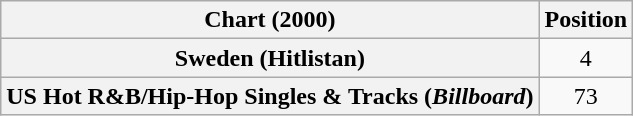<table class="wikitable sortable plainrowheaders" style="text-align:center">
<tr>
<th>Chart (2000)</th>
<th>Position</th>
</tr>
<tr>
<th scope="row">Sweden (Hitlistan)</th>
<td>4</td>
</tr>
<tr>
<th scope="row">US Hot R&B/Hip-Hop Singles & Tracks (<em>Billboard</em>)</th>
<td>73</td>
</tr>
</table>
